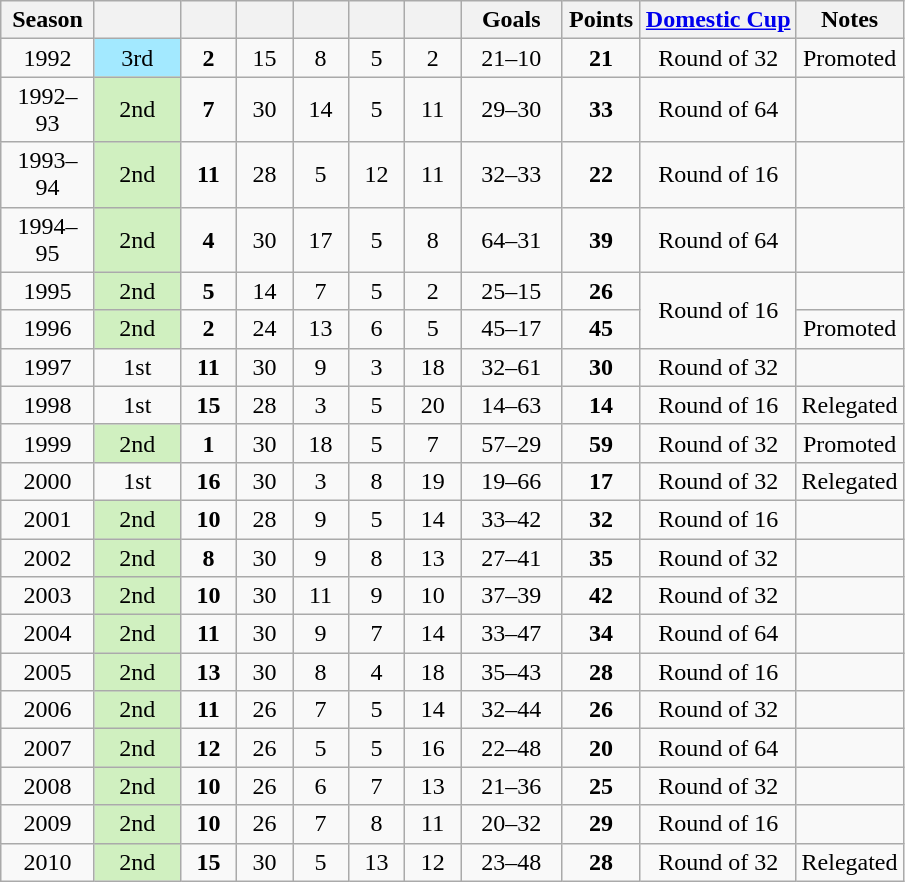<table class="wikitable" style="text-align: center;">
<tr>
<th width=55>Season</th>
<th width=50></th>
<th width=30></th>
<th width=30></th>
<th width=30></th>
<th width=30></th>
<th width=30></th>
<th width=60>Goals</th>
<th width=45>Points</th>
<th><a href='#'>Domestic Cup</a></th>
<th>Notes</th>
</tr>
<tr>
<td>1992</td>
<td style="background:#A3E9FF">3rd</td>
<td><strong>2</strong></td>
<td>15</td>
<td>8</td>
<td>5</td>
<td>2</td>
<td>21–10</td>
<td><strong>21</strong></td>
<td>Round of 32</td>
<td>Promoted</td>
</tr>
<tr>
<td>1992–93</td>
<td style="background:#D0F0C0">2nd</td>
<td><strong>7</strong></td>
<td>30</td>
<td>14</td>
<td>5</td>
<td>11</td>
<td>29–30</td>
<td><strong>33</strong></td>
<td>Round of 64</td>
<td></td>
</tr>
<tr>
<td>1993–94</td>
<td style="background:#D0F0C0">2nd</td>
<td><strong>11</strong></td>
<td>28</td>
<td>5</td>
<td>12</td>
<td>11</td>
<td>32–33</td>
<td><strong>22</strong></td>
<td>Round of 16</td>
<td></td>
</tr>
<tr>
<td>1994–95</td>
<td style="background:#D0F0C0">2nd</td>
<td><strong>4</strong></td>
<td>30</td>
<td>17</td>
<td>5</td>
<td>8</td>
<td>64–31</td>
<td><strong>39</strong></td>
<td>Round of 64</td>
<td></td>
</tr>
<tr>
<td>1995</td>
<td style="background:#D0F0C0">2nd</td>
<td><strong>5</strong></td>
<td>14</td>
<td>7</td>
<td>5</td>
<td>2</td>
<td>25–15</td>
<td><strong>26</strong></td>
<td rowspan="2">Round of 16</td>
<td></td>
</tr>
<tr>
<td>1996</td>
<td style="background:#D0F0C0">2nd</td>
<td><strong>2</strong></td>
<td>24</td>
<td>13</td>
<td>6</td>
<td>5</td>
<td>45–17</td>
<td><strong>45</strong></td>
<td>Promoted</td>
</tr>
<tr>
<td>1997</td>
<td>1st</td>
<td><strong>11</strong></td>
<td>30</td>
<td>9</td>
<td>3</td>
<td>18</td>
<td>32–61</td>
<td><strong>30</strong></td>
<td>Round of 32</td>
<td></td>
</tr>
<tr>
<td>1998</td>
<td>1st</td>
<td><strong>15</strong></td>
<td>28</td>
<td>3</td>
<td>5</td>
<td>20</td>
<td>14–63</td>
<td><strong>14</strong></td>
<td>Round of 16</td>
<td>Relegated</td>
</tr>
<tr>
<td>1999</td>
<td style="background:#D0F0C0">2nd</td>
<td><strong>1</strong></td>
<td>30</td>
<td>18</td>
<td>5</td>
<td>7</td>
<td>57–29</td>
<td><strong>59</strong></td>
<td>Round of 32</td>
<td>Promoted</td>
</tr>
<tr>
<td>2000</td>
<td>1st</td>
<td><strong>16</strong></td>
<td>30</td>
<td>3</td>
<td>8</td>
<td>19</td>
<td>19–66</td>
<td><strong>17</strong></td>
<td>Round of 32</td>
<td>Relegated</td>
</tr>
<tr>
<td>2001</td>
<td style="background:#D0F0C0">2nd</td>
<td><strong>10</strong></td>
<td>28</td>
<td>9</td>
<td>5</td>
<td>14</td>
<td>33–42</td>
<td><strong>32</strong></td>
<td>Round of 16</td>
<td></td>
</tr>
<tr>
<td>2002</td>
<td style="background:#D0F0C0">2nd</td>
<td><strong>8</strong></td>
<td>30</td>
<td>9</td>
<td>8</td>
<td>13</td>
<td>27–41</td>
<td><strong>35</strong></td>
<td>Round of 32</td>
<td></td>
</tr>
<tr>
<td>2003</td>
<td style="background:#D0F0C0">2nd</td>
<td><strong>10</strong></td>
<td>30</td>
<td>11</td>
<td>9</td>
<td>10</td>
<td>37–39</td>
<td><strong>42</strong></td>
<td>Round of 32</td>
<td></td>
</tr>
<tr>
<td>2004</td>
<td style="background:#D0F0C0">2nd</td>
<td><strong>11</strong></td>
<td>30</td>
<td>9</td>
<td>7</td>
<td>14</td>
<td>33–47</td>
<td><strong>34</strong></td>
<td>Round of 64</td>
<td></td>
</tr>
<tr>
<td>2005</td>
<td style="background:#D0F0C0">2nd</td>
<td><strong>13</strong></td>
<td>30</td>
<td>8</td>
<td>4</td>
<td>18</td>
<td>35–43</td>
<td><strong>28</strong></td>
<td>Round of 16</td>
<td></td>
</tr>
<tr>
<td>2006</td>
<td style="background:#D0F0C0">2nd</td>
<td><strong>11</strong></td>
<td>26</td>
<td>7</td>
<td>5</td>
<td>14</td>
<td>32–44</td>
<td><strong>26</strong></td>
<td>Round of 32</td>
<td></td>
</tr>
<tr>
<td>2007</td>
<td style="background:#D0F0C0">2nd</td>
<td><strong>12</strong></td>
<td>26</td>
<td>5</td>
<td>5</td>
<td>16</td>
<td>22–48</td>
<td><strong>20</strong></td>
<td>Round of 64</td>
<td></td>
</tr>
<tr>
<td>2008</td>
<td style="background:#D0F0C0">2nd</td>
<td><strong>10</strong></td>
<td>26</td>
<td>6</td>
<td>7</td>
<td>13</td>
<td>21–36</td>
<td><strong>25</strong></td>
<td>Round of 32</td>
<td></td>
</tr>
<tr>
<td>2009</td>
<td style="background:#D0F0C0">2nd</td>
<td><strong>10</strong></td>
<td>26</td>
<td>7</td>
<td>8</td>
<td>11</td>
<td>20–32</td>
<td><strong>29</strong></td>
<td>Round of 16</td>
<td></td>
</tr>
<tr>
<td>2010</td>
<td style="background:#D0F0C0">2nd</td>
<td><strong>15</strong></td>
<td>30</td>
<td>5</td>
<td>13</td>
<td>12</td>
<td>23–48</td>
<td><strong>28</strong></td>
<td>Round of 32</td>
<td>Relegated</td>
</tr>
</table>
